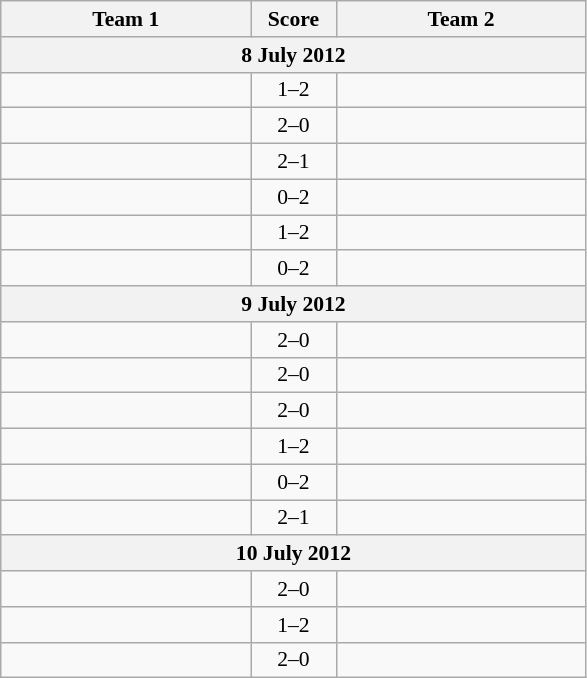<table class="wikitable" style="text-align: center; font-size:90% ">
<tr>
<th align="right" width="160">Team 1</th>
<th width="50">Score</th>
<th align="left" width="160">Team 2</th>
</tr>
<tr>
<th colspan=3>8 July 2012</th>
</tr>
<tr>
<td align=right></td>
<td align=center>1–2</td>
<td align=left><strong></strong></td>
</tr>
<tr>
<td align=right><strong></strong></td>
<td align=center>2–0</td>
<td align=left></td>
</tr>
<tr>
<td align=right><strong></strong></td>
<td align=center>2–1</td>
<td align=left></td>
</tr>
<tr>
<td align=right></td>
<td align=center>0–2</td>
<td align=left><strong></strong></td>
</tr>
<tr>
<td align=right></td>
<td align=center>1–2</td>
<td align=left><strong></strong></td>
</tr>
<tr>
<td align=right></td>
<td align=center>0–2</td>
<td align=left><strong></strong></td>
</tr>
<tr>
<th colspan=3>9 July 2012</th>
</tr>
<tr>
<td align=right><strong></strong></td>
<td align=center>2–0</td>
<td align=left></td>
</tr>
<tr>
<td align=right><strong></strong></td>
<td align=center>2–0</td>
<td align=left></td>
</tr>
<tr>
<td align=right><strong></strong></td>
<td align=center>2–0</td>
<td align=left></td>
</tr>
<tr>
<td align=right></td>
<td align=center>1–2</td>
<td align=left><strong></strong></td>
</tr>
<tr>
<td align=right></td>
<td align=center>0–2</td>
<td align=left><strong></strong></td>
</tr>
<tr>
<td align=right><strong></strong></td>
<td align=center>2–1</td>
<td align=left></td>
</tr>
<tr>
<th colspan=3>10 July 2012</th>
</tr>
<tr>
<td align=right><strong></strong></td>
<td align=center>2–0</td>
<td align=left></td>
</tr>
<tr>
<td align=right></td>
<td align=center>1–2</td>
<td align=left><strong></strong></td>
</tr>
<tr>
<td align=right><strong></strong></td>
<td align=center>2–0</td>
<td align=left></td>
</tr>
</table>
